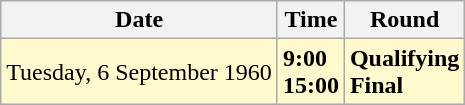<table class="wikitable">
<tr>
<th>Date</th>
<th>Time</th>
<th>Round</th>
</tr>
<tr style=background:lemonchiffon>
<td>Tuesday, 6 September 1960</td>
<td><strong>9:00</strong><br><strong>15:00</strong></td>
<td><strong>Qualifying</strong><br><strong>Final</strong></td>
</tr>
</table>
